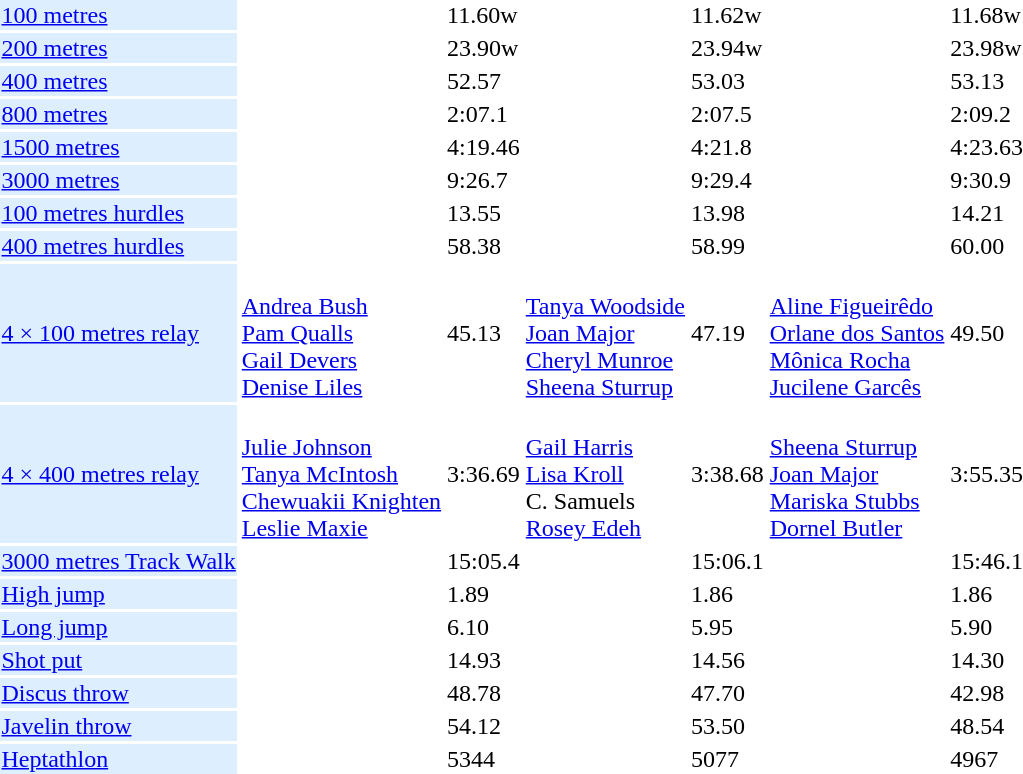<table>
<tr>
<td bgcolor = DDEEFF><a href='#'>100 metres</a></td>
<td></td>
<td>11.60w</td>
<td></td>
<td>11.62w</td>
<td></td>
<td>11.68w</td>
</tr>
<tr>
<td bgcolor = DDEEFF><a href='#'>200 metres</a></td>
<td></td>
<td>23.90w</td>
<td></td>
<td>23.94w</td>
<td></td>
<td>23.98w</td>
</tr>
<tr>
<td bgcolor = DDEEFF><a href='#'>400 metres</a></td>
<td></td>
<td>52.57</td>
<td></td>
<td>53.03</td>
<td></td>
<td>53.13</td>
</tr>
<tr>
<td bgcolor = DDEEFF><a href='#'>800 metres</a></td>
<td></td>
<td>2:07.1</td>
<td></td>
<td>2:07.5</td>
<td></td>
<td>2:09.2</td>
</tr>
<tr>
<td bgcolor = DDEEFF><a href='#'>1500 metres</a></td>
<td></td>
<td>4:19.46</td>
<td></td>
<td>4:21.8</td>
<td></td>
<td>4:23.63</td>
</tr>
<tr>
<td bgcolor = DDEEFF><a href='#'>3000 metres</a></td>
<td></td>
<td>9:26.7</td>
<td></td>
<td>9:29.4</td>
<td></td>
<td>9:30.9</td>
</tr>
<tr>
<td bgcolor = DDEEFF><a href='#'>100 metres hurdles</a></td>
<td></td>
<td>13.55</td>
<td></td>
<td>13.98</td>
<td></td>
<td>14.21</td>
</tr>
<tr>
<td bgcolor = DDEEFF><a href='#'>400 metres hurdles</a></td>
<td></td>
<td>58.38</td>
<td></td>
<td>58.99</td>
<td></td>
<td>60.00</td>
</tr>
<tr>
<td bgcolor = DDEEFF><a href='#'>4 × 100 metres relay</a></td>
<td><br><a href='#'>Andrea Bush</a><br><a href='#'>Pam Qualls</a><br><a href='#'>Gail Devers</a><br><a href='#'>Denise Liles</a></td>
<td>45.13</td>
<td><br><a href='#'>Tanya Woodside</a><br><a href='#'>Joan Major</a><br><a href='#'>Cheryl Munroe</a><br><a href='#'>Sheena Sturrup</a></td>
<td>47.19</td>
<td><br><a href='#'>Aline Figueirêdo</a><br><a href='#'>Orlane dos Santos</a><br><a href='#'>Mônica Rocha</a><br><a href='#'>Jucilene Garcês</a></td>
<td>49.50</td>
</tr>
<tr>
<td bgcolor = DDEEFF><a href='#'>4 × 400 metres relay</a></td>
<td><br><a href='#'>Julie Johnson</a><br><a href='#'>Tanya McIntosh</a><br><a href='#'>Chewuakii Knighten</a><br><a href='#'>Leslie Maxie</a></td>
<td>3:36.69</td>
<td><br><a href='#'>Gail Harris</a><br><a href='#'>Lisa Kroll</a><br>C. Samuels<br><a href='#'>Rosey Edeh</a></td>
<td>3:38.68</td>
<td><br><a href='#'>Sheena Sturrup</a><br><a href='#'>Joan Major</a><br><a href='#'>Mariska Stubbs</a><br><a href='#'>Dornel Butler</a></td>
<td>3:55.35</td>
</tr>
<tr>
<td bgcolor = DDEEFF><a href='#'>3000 metres Track Walk</a></td>
<td></td>
<td>15:05.4</td>
<td></td>
<td>15:06.1</td>
<td></td>
<td>15:46.1</td>
</tr>
<tr>
<td bgcolor = DDEEFF><a href='#'>High jump</a></td>
<td></td>
<td>1.89</td>
<td></td>
<td>1.86</td>
<td></td>
<td>1.86</td>
</tr>
<tr>
<td bgcolor = DDEEFF><a href='#'>Long jump</a></td>
<td></td>
<td>6.10</td>
<td></td>
<td>5.95</td>
<td></td>
<td>5.90</td>
</tr>
<tr>
<td bgcolor = DDEEFF><a href='#'>Shot put</a></td>
<td></td>
<td>14.93</td>
<td></td>
<td>14.56</td>
<td></td>
<td>14.30</td>
</tr>
<tr>
<td bgcolor = DDEEFF><a href='#'>Discus throw</a></td>
<td></td>
<td>48.78</td>
<td></td>
<td>47.70</td>
<td></td>
<td>42.98</td>
</tr>
<tr>
<td bgcolor = DDEEFF><a href='#'>Javelin throw</a></td>
<td></td>
<td>54.12</td>
<td></td>
<td>53.50</td>
<td></td>
<td>48.54</td>
</tr>
<tr>
<td bgcolor = DDEEFF><a href='#'>Heptathlon</a></td>
<td></td>
<td>5344</td>
<td></td>
<td>5077</td>
<td></td>
<td>4967</td>
</tr>
</table>
